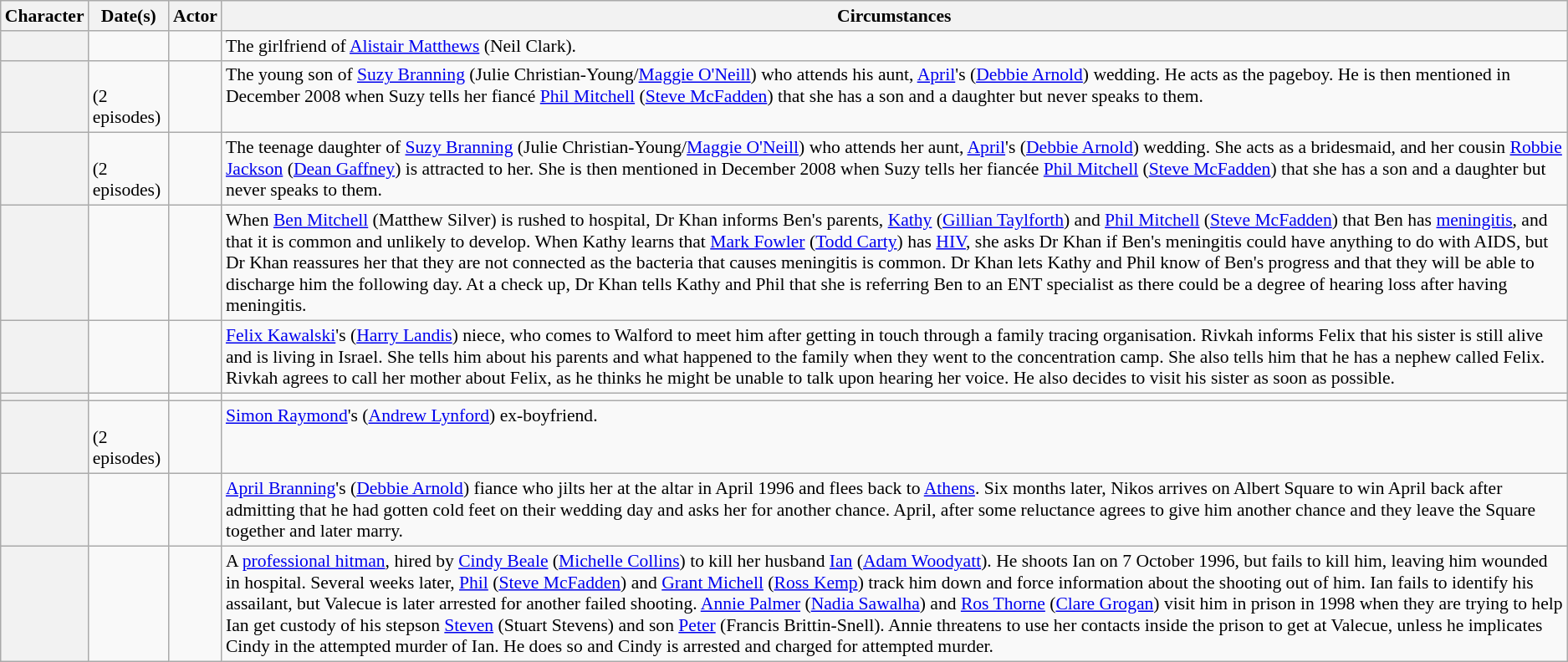<table class="wikitable plainrowheaders" style="font-size:90%">
<tr valign="top">
<th scope="col">Character</th>
<th scope="col">Date(s)</th>
<th scope="col">Actor</th>
<th scope="col">Circumstances</th>
</tr>
<tr valign="top">
<th scope="row"></th>
<td> </td>
<td></td>
<td>The girlfriend of <a href='#'>Alistair Matthews</a> (Neil Clark).</td>
</tr>
<tr valign="top">
<th scope="row"></th>
<td><br>(2 episodes)</td>
<td></td>
<td>The young son of <a href='#'>Suzy Branning</a> (Julie Christian-Young/<a href='#'>Maggie O'Neill</a>) who attends his aunt, <a href='#'>April</a>'s (<a href='#'>Debbie Arnold</a>) wedding. He acts as the pageboy. He is then mentioned in December 2008 when Suzy tells her fiancé <a href='#'>Phil Mitchell</a> (<a href='#'>Steve McFadden</a>) that she has a son and a daughter but never speaks to them.</td>
</tr>
<tr valign="top">
<th scope="row"></th>
<td><br>(2 episodes)</td>
<td></td>
<td>The teenage daughter of <a href='#'>Suzy Branning</a> (Julie Christian-Young/<a href='#'>Maggie O'Neill</a>) who attends her aunt, <a href='#'>April</a>'s (<a href='#'>Debbie Arnold</a>) wedding. She acts as a bridesmaid, and her cousin <a href='#'>Robbie Jackson</a> (<a href='#'>Dean Gaffney</a>) is attracted to her. She is then mentioned in December 2008 when Suzy tells her fiancée <a href='#'>Phil Mitchell</a> (<a href='#'>Steve McFadden</a>) that she has a son and a daughter but never speaks to them.</td>
</tr>
<tr valign="top">
<th scope="row"></th>
<td></td>
<td></td>
<td>When <a href='#'>Ben Mitchell</a> (Matthew Silver) is rushed to hospital, Dr Khan informs Ben's parents, <a href='#'>Kathy</a> (<a href='#'>Gillian Taylforth</a>) and <a href='#'>Phil Mitchell</a> (<a href='#'>Steve McFadden</a>) that Ben has <a href='#'>meningitis</a>, and that it is common and unlikely to develop. When Kathy learns that <a href='#'>Mark Fowler</a> (<a href='#'>Todd Carty</a>) has <a href='#'>HIV</a>, she asks Dr Khan if Ben's meningitis could have anything to do with AIDS, but Dr Khan reassures her that they are not connected as the bacteria that causes meningitis is common. Dr Khan lets Kathy and Phil know of Ben's progress and that they will be able to discharge him the following day. At a check up, Dr Khan tells Kathy and Phil that she is referring Ben to an ENT specialist as there could be a degree of hearing loss after having meningitis.</td>
</tr>
<tr valign="top">
<th scope="row"></th>
<td></td>
<td></td>
<td><a href='#'>Felix Kawalski</a>'s (<a href='#'>Harry Landis</a>) niece, who comes to Walford to meet him after getting in touch through a family tracing organisation. Rivkah informs Felix that his sister is still alive and is living in Israel. She tells him about his parents and what happened to the family when they went to the concentration camp. She also tells him that he has a nephew called Felix. Rivkah agrees to call her mother about Felix, as he thinks he might be unable to talk upon hearing her voice. He also decides to visit his sister as soon as possible.</td>
</tr>
<tr valign="top">
<th scope="row"></th>
<td></td>
<td></td>
<td></td>
</tr>
<tr valign="top">
<th scope="row"></th>
<td><br>(2 episodes)</td>
<td></td>
<td><a href='#'>Simon Raymond</a>'s (<a href='#'>Andrew Lynford</a>) ex-boyfriend.</td>
</tr>
<tr valign="top">
<th scope="row"></th>
<td></td>
<td></td>
<td><a href='#'>April Branning</a>'s (<a href='#'>Debbie Arnold</a>) fiance who jilts her at the altar in April 1996 and flees back to <a href='#'>Athens</a>. Six months later, Nikos arrives on Albert Square to win April back after admitting that he had gotten cold feet on their wedding day and asks her for another chance. April, after some reluctance agrees to give him another chance and they leave the Square together and later marry.</td>
</tr>
<tr valign="top">
<th scope="row"></th>
<td></td>
<td></td>
<td>A <a href='#'>professional hitman</a>, hired by <a href='#'>Cindy Beale</a> (<a href='#'>Michelle Collins</a>) to kill her husband <a href='#'>Ian</a> (<a href='#'>Adam Woodyatt</a>). He shoots Ian on 7 October 1996, but fails to kill him, leaving him wounded in hospital. Several weeks later, <a href='#'>Phil</a> (<a href='#'>Steve McFadden</a>) and <a href='#'>Grant Michell</a> (<a href='#'>Ross Kemp</a>) track him down and force information about the shooting out of him. Ian fails to identify his assailant, but Valecue is later arrested for another failed shooting. <a href='#'>Annie Palmer</a> (<a href='#'>Nadia Sawalha</a>) and <a href='#'>Ros Thorne</a> (<a href='#'>Clare Grogan</a>) visit him in prison in 1998 when they are trying to help Ian get custody of his stepson <a href='#'>Steven</a> (Stuart Stevens) and son <a href='#'>Peter</a> (Francis Brittin-Snell). Annie threatens to use her contacts inside the prison to get at Valecue, unless he implicates Cindy in the attempted murder of Ian. He does so and Cindy is arrested and charged for attempted murder.</td>
</tr>
</table>
